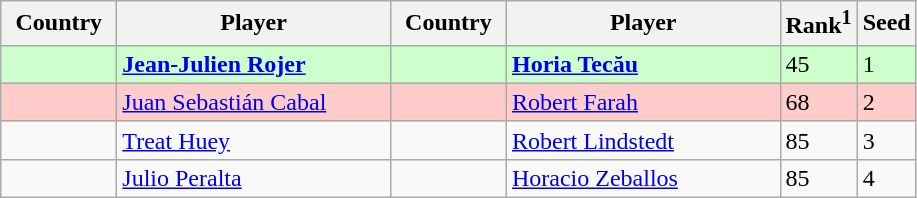<table class="sortable wikitable">
<tr>
<th width="70">Country</th>
<th width="175">Player</th>
<th width="70">Country</th>
<th width="175">Player</th>
<th>Rank<sup>1</sup></th>
<th>Seed</th>
</tr>
<tr style="background:#cfc;">
<td></td>
<td><strong><a href='#'>Jean-Julien Rojer</a></strong></td>
<td></td>
<td><strong><a href='#'>Horia Tecău</a></strong></td>
<td>45</td>
<td>1</td>
</tr>
<tr style="background:#fcc;">
<td></td>
<td><a href='#'>Juan Sebastián Cabal</a></td>
<td></td>
<td><a href='#'>Robert Farah</a></td>
<td>68</td>
<td>2</td>
</tr>
<tr>
<td></td>
<td><a href='#'>Treat Huey</a></td>
<td></td>
<td><a href='#'>Robert Lindstedt</a></td>
<td>85</td>
<td>3</td>
</tr>
<tr>
<td></td>
<td><a href='#'>Julio Peralta</a></td>
<td></td>
<td><a href='#'>Horacio Zeballos</a></td>
<td>85</td>
<td>4</td>
</tr>
</table>
